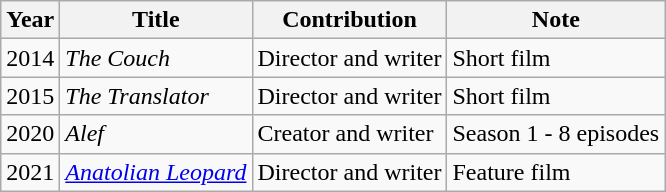<table class="wikitable sortable">
<tr>
<th>Year</th>
<th>Title</th>
<th>Contribution</th>
<th>Note</th>
</tr>
<tr>
<td>2014</td>
<td><em>The Couch</em></td>
<td>Director and writer</td>
<td>Short film</td>
</tr>
<tr>
<td>2015</td>
<td><em>The Translator</em></td>
<td>Director and writer</td>
<td>Short film</td>
</tr>
<tr>
<td>2020</td>
<td><em>Alef</em></td>
<td>Creator and writer</td>
<td>Season 1 - 8 episodes</td>
</tr>
<tr>
<td>2021</td>
<td><em><a href='#'>Anatolian Leopard</a></em></td>
<td>Director and writer</td>
<td>Feature film</td>
</tr>
</table>
